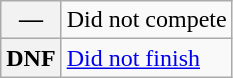<table class="wikitable">
<tr>
<th scope="row">—</th>
<td>Did not compete</td>
</tr>
<tr>
<th scope="row">DNF</th>
<td><a href='#'>Did not finish</a></td>
</tr>
</table>
